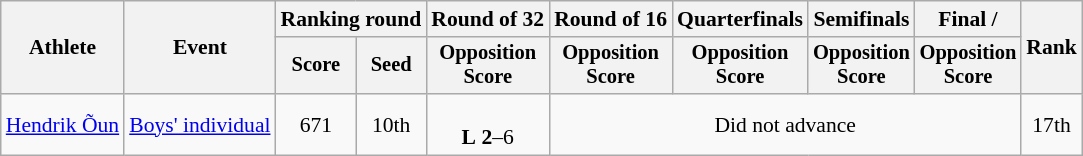<table class="wikitable" style="font-size:90%;">
<tr>
<th rowspan="2">Athlete</th>
<th rowspan="2">Event</th>
<th colspan="2">Ranking round</th>
<th>Round of 32</th>
<th>Round of 16</th>
<th>Quarterfinals</th>
<th>Semifinals</th>
<th>Final / </th>
<th rowspan=2>Rank</th>
</tr>
<tr style="font-size:95%">
<th>Score</th>
<th>Seed</th>
<th>Opposition<br>Score</th>
<th>Opposition<br>Score</th>
<th>Opposition<br>Score</th>
<th>Opposition<br>Score</th>
<th>Opposition<br>Score</th>
</tr>
<tr align=center>
<td align=left><a href='#'>Hendrik Õun</a></td>
<td><a href='#'>Boys' individual</a></td>
<td>671</td>
<td>10th</td>
<td><br><strong>L</strong> <strong>2</strong>–6</td>
<td colspan=4>Did not advance</td>
<td>17th</td>
</tr>
</table>
